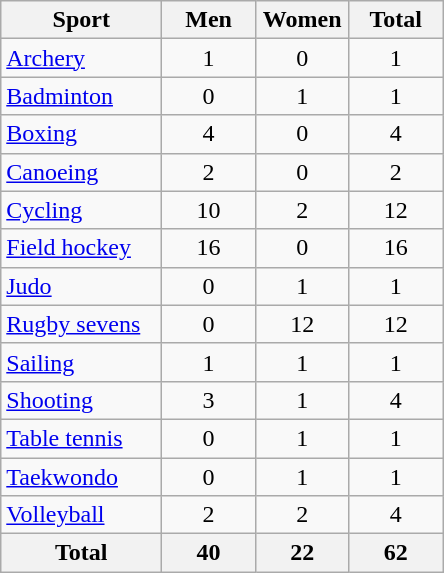<table class="wikitable sortable" style="text-align:center;">
<tr>
<th width=100>Sport</th>
<th width=55>Men</th>
<th width=55>Women</th>
<th width=55>Total</th>
</tr>
<tr>
<td align=left><a href='#'>Archery</a></td>
<td>1</td>
<td>0</td>
<td>1</td>
</tr>
<tr>
<td align=left><a href='#'>Badminton</a></td>
<td>0</td>
<td>1</td>
<td>1</td>
</tr>
<tr>
<td align=left><a href='#'>Boxing</a></td>
<td>4</td>
<td>0</td>
<td>4</td>
</tr>
<tr>
<td align=left><a href='#'>Canoeing</a></td>
<td>2</td>
<td>0</td>
<td>2</td>
</tr>
<tr>
<td align=left><a href='#'>Cycling</a></td>
<td>10</td>
<td>2</td>
<td>12</td>
</tr>
<tr>
<td align=left><a href='#'>Field hockey</a></td>
<td>16</td>
<td>0</td>
<td>16</td>
</tr>
<tr>
<td align=left><a href='#'>Judo</a></td>
<td>0</td>
<td>1</td>
<td>1</td>
</tr>
<tr>
<td align=left><a href='#'>Rugby sevens</a></td>
<td>0</td>
<td>12</td>
<td>12</td>
</tr>
<tr>
<td align=left><a href='#'>Sailing</a></td>
<td>1</td>
<td>1</td>
<td>1</td>
</tr>
<tr>
<td align=left><a href='#'>Shooting</a></td>
<td>3</td>
<td>1</td>
<td>4</td>
</tr>
<tr>
<td align=left><a href='#'>Table tennis</a></td>
<td>0</td>
<td>1</td>
<td>1</td>
</tr>
<tr>
<td align=left><a href='#'>Taekwondo</a></td>
<td>0</td>
<td>1</td>
<td>1</td>
</tr>
<tr>
<td align=left><a href='#'>Volleyball</a></td>
<td>2</td>
<td>2</td>
<td>4</td>
</tr>
<tr>
<th>Total</th>
<th>40</th>
<th>22</th>
<th>62</th>
</tr>
</table>
